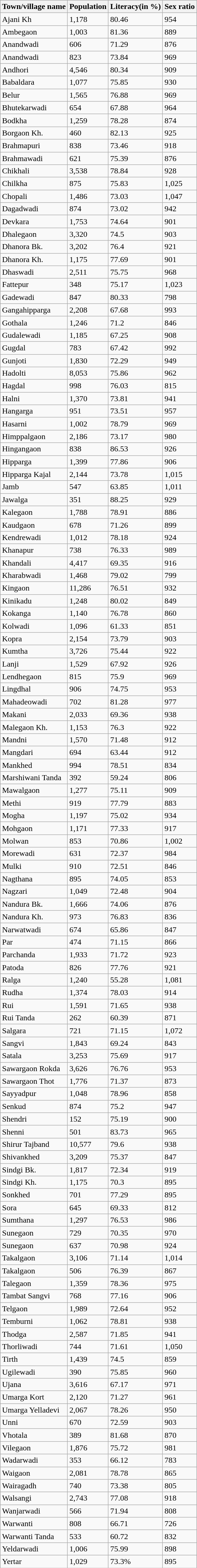<table class="wikitable">
<tr>
<th>Town/village name</th>
<th>Population</th>
<th>Literacy(in %)</th>
<th>Sex ratio</th>
</tr>
<tr>
<td>Ajani Kh</td>
<td>1,178</td>
<td>80.46</td>
<td>954</td>
</tr>
<tr>
<td>Ambegaon</td>
<td>1,003</td>
<td>81.36</td>
<td>889</td>
</tr>
<tr>
<td>Anandwadi</td>
<td>606</td>
<td>71.29</td>
<td>876</td>
</tr>
<tr>
<td>Anandwadi</td>
<td>823</td>
<td>73.84</td>
<td>969</td>
</tr>
<tr>
<td>Andhori</td>
<td>4,546</td>
<td>80.34</td>
<td>909</td>
</tr>
<tr>
<td>Babaldara</td>
<td>1,077</td>
<td>75.85</td>
<td>930</td>
</tr>
<tr>
<td>Belur</td>
<td>1,565</td>
<td>76.88</td>
<td>969</td>
</tr>
<tr>
<td>Bhutekarwadi</td>
<td>654</td>
<td>67.88</td>
<td>964</td>
</tr>
<tr>
<td>Bodkha</td>
<td>1,259</td>
<td>78.28</td>
<td>874</td>
</tr>
<tr>
<td>Borgaon Kh.</td>
<td>460</td>
<td>82.13</td>
<td>925</td>
</tr>
<tr>
<td>Brahmapuri</td>
<td>838</td>
<td>73.46</td>
<td>918</td>
</tr>
<tr>
<td>Brahmawadi</td>
<td>621</td>
<td>75.39</td>
<td>876</td>
</tr>
<tr>
<td>Chikhali</td>
<td>3,538</td>
<td>78.84</td>
<td>928</td>
</tr>
<tr>
<td>Chilkha</td>
<td>875</td>
<td>75.83</td>
<td>1,025</td>
</tr>
<tr>
<td>Chopali</td>
<td>1,486</td>
<td>73.03</td>
<td>1,047</td>
</tr>
<tr>
<td>Dagadwadi</td>
<td>874</td>
<td>73.02</td>
<td>942</td>
</tr>
<tr>
<td>Devkara</td>
<td>1,753</td>
<td>74.64</td>
<td>901</td>
</tr>
<tr>
<td>Dhalegaon</td>
<td>3,320</td>
<td>74.5</td>
<td>903</td>
</tr>
<tr>
<td>Dhanora Bk.</td>
<td>3,202</td>
<td>76.4</td>
<td>921</td>
</tr>
<tr>
<td>Dhanora Kh.</td>
<td>1,175</td>
<td>77.69</td>
<td>901</td>
</tr>
<tr>
<td>Dhaswadi</td>
<td>2,511</td>
<td>75.75</td>
<td>968</td>
</tr>
<tr>
<td>Fattepur</td>
<td>348</td>
<td>75.17</td>
<td>1,023</td>
</tr>
<tr>
<td>Gadewadi</td>
<td>847</td>
<td>80.33</td>
<td>798</td>
</tr>
<tr>
<td>Gangahipparga</td>
<td>2,208</td>
<td>67.68</td>
<td>993</td>
</tr>
<tr>
<td>Gothala</td>
<td>1,246</td>
<td>71.2</td>
<td>846</td>
</tr>
<tr>
<td>Gudalewadi</td>
<td>1,185</td>
<td>67.25</td>
<td>908</td>
</tr>
<tr>
<td>Gugdal</td>
<td>783</td>
<td>67.42</td>
<td>992</td>
</tr>
<tr>
<td>Gunjoti</td>
<td>1,830</td>
<td>72.29</td>
<td>949</td>
</tr>
<tr>
<td>Hadolti</td>
<td>8,053</td>
<td>75.86</td>
<td>962</td>
</tr>
<tr>
<td>Hagdal</td>
<td>998</td>
<td>76.03</td>
<td>815</td>
</tr>
<tr>
<td>Halni</td>
<td>1,370</td>
<td>73.81</td>
<td>941</td>
</tr>
<tr>
<td>Hangarga</td>
<td>951</td>
<td>73.51</td>
<td>957</td>
</tr>
<tr>
<td>Hasarni</td>
<td>1,002</td>
<td>78.79</td>
<td>969</td>
</tr>
<tr>
<td>Himppalgaon</td>
<td>2,186</td>
<td>73.17</td>
<td>980</td>
</tr>
<tr>
<td>Hingangaon</td>
<td>838</td>
<td>86.53</td>
<td>926</td>
</tr>
<tr>
<td>Hipparga</td>
<td>1,399</td>
<td>77.86</td>
<td>906</td>
</tr>
<tr>
<td>Hipparga Kajal</td>
<td>2,144</td>
<td>73.78</td>
<td>1,015</td>
</tr>
<tr>
<td>Jamb</td>
<td>547</td>
<td>63.85</td>
<td>1,011</td>
</tr>
<tr>
<td>Jawalga</td>
<td>351</td>
<td>88.25</td>
<td>929</td>
</tr>
<tr>
<td>Kalegaon</td>
<td>1,788</td>
<td>78.91</td>
<td>886</td>
</tr>
<tr>
<td>Kaudgaon</td>
<td>678</td>
<td>71.26</td>
<td>899</td>
</tr>
<tr>
<td>Kendrewadi</td>
<td>1,012</td>
<td>78.18</td>
<td>924</td>
</tr>
<tr>
<td>Khanapur</td>
<td>738</td>
<td>76.33</td>
<td>989</td>
</tr>
<tr>
<td>Khandali</td>
<td>4,417</td>
<td>69.35</td>
<td>916</td>
</tr>
<tr>
<td>Kharabwadi</td>
<td>1,468</td>
<td>79.02</td>
<td>799</td>
</tr>
<tr>
<td>Kingaon</td>
<td>11,286</td>
<td>76.51</td>
<td>932</td>
</tr>
<tr>
<td>Kinikadu</td>
<td>1,248</td>
<td>80.02</td>
<td>849</td>
</tr>
<tr>
<td>Kokanga</td>
<td>1,140</td>
<td>76.78</td>
<td>860</td>
</tr>
<tr>
<td>Kolwadi</td>
<td>1,096</td>
<td>61.33</td>
<td>851</td>
</tr>
<tr>
<td>Kopra</td>
<td>2,154</td>
<td>73.79</td>
<td>903</td>
</tr>
<tr>
<td>Kumtha</td>
<td>3,726</td>
<td>75.44</td>
<td>922</td>
</tr>
<tr>
<td>Lanji</td>
<td>1,529</td>
<td>67.92</td>
<td>926</td>
</tr>
<tr>
<td>Lendhegaon</td>
<td>815</td>
<td>75.9</td>
<td>969</td>
</tr>
<tr>
<td>Lingdhal</td>
<td>906</td>
<td>74.75</td>
<td>953</td>
</tr>
<tr>
<td>Mahadeowadi</td>
<td>702</td>
<td>81.28</td>
<td>977</td>
</tr>
<tr>
<td>Makani</td>
<td>2,033</td>
<td>69.36</td>
<td>938</td>
</tr>
<tr>
<td>Malegaon Kh.</td>
<td>1,153</td>
<td>76.3</td>
<td>922</td>
</tr>
<tr>
<td>Mandni</td>
<td>1,570</td>
<td>71.48</td>
<td>912</td>
</tr>
<tr>
<td>Mangdari</td>
<td>694</td>
<td>63.44</td>
<td>912</td>
</tr>
<tr>
<td>Mankhed</td>
<td>994</td>
<td>78.51</td>
<td>834</td>
</tr>
<tr>
<td>Marshiwani Tanda</td>
<td>392</td>
<td>59.24</td>
<td>806</td>
</tr>
<tr>
<td>Mawalgaon</td>
<td>1,277</td>
<td>75.11</td>
<td>909</td>
</tr>
<tr>
<td>Methi</td>
<td>919</td>
<td>77.79</td>
<td>883</td>
</tr>
<tr>
<td>Mogha</td>
<td>1,197</td>
<td>75.02</td>
<td>934</td>
</tr>
<tr>
<td>Mohgaon</td>
<td>1,171</td>
<td>77.33</td>
<td>917</td>
</tr>
<tr>
<td>Molwan</td>
<td>853</td>
<td>70.86</td>
<td>1,002</td>
</tr>
<tr>
<td>Morewadi</td>
<td>631</td>
<td>72.37</td>
<td>984</td>
</tr>
<tr>
<td>Mulki</td>
<td>910</td>
<td>72.51</td>
<td>846</td>
</tr>
<tr>
<td>Nagthana</td>
<td>895</td>
<td>74.05</td>
<td>853</td>
</tr>
<tr>
<td>Nagzari</td>
<td>1,049</td>
<td>72.48</td>
<td>904</td>
</tr>
<tr>
<td>Nandura Bk.</td>
<td>1,666</td>
<td>74.06</td>
<td>876</td>
</tr>
<tr>
<td>Nandura Kh.</td>
<td>973</td>
<td>76.83</td>
<td>836</td>
</tr>
<tr>
<td>Narwatwadi</td>
<td>674</td>
<td>65.86</td>
<td>847</td>
</tr>
<tr>
<td>Par</td>
<td>474</td>
<td>71.15</td>
<td>866</td>
</tr>
<tr>
<td>Parchanda</td>
<td>1,933</td>
<td>71.72</td>
<td>923</td>
</tr>
<tr>
<td>Patoda</td>
<td>826</td>
<td>77.76</td>
<td>921</td>
</tr>
<tr>
<td>Ralga</td>
<td>1,240</td>
<td>55.28</td>
<td>1,081</td>
</tr>
<tr>
<td>Rudha</td>
<td>1,374</td>
<td>78.03</td>
<td>914</td>
</tr>
<tr>
<td>Rui</td>
<td>1,591</td>
<td>71.65</td>
<td>938</td>
</tr>
<tr>
<td>Rui Tanda</td>
<td>262</td>
<td>60.39</td>
<td>871</td>
</tr>
<tr>
<td>Salgara</td>
<td>721</td>
<td>71.15</td>
<td>1,072</td>
</tr>
<tr>
<td>Sangvi</td>
<td>1,843</td>
<td>69.24</td>
<td>843</td>
</tr>
<tr>
<td>Satala</td>
<td>3,253</td>
<td>75.69</td>
<td>917</td>
</tr>
<tr>
<td>Sawargaon Rokda</td>
<td>3,626</td>
<td>76.76</td>
<td>953</td>
</tr>
<tr>
<td>Sawargaon Thot</td>
<td>1,776</td>
<td>71.37</td>
<td>873</td>
</tr>
<tr>
<td>Sayyadpur</td>
<td>1,048</td>
<td>78.96</td>
<td>858</td>
</tr>
<tr>
<td>Senkud</td>
<td>874</td>
<td>75.2</td>
<td>947</td>
</tr>
<tr>
<td>Shendri</td>
<td>152</td>
<td>75.19</td>
<td>900</td>
</tr>
<tr>
<td>Shenni</td>
<td>501</td>
<td>83.73</td>
<td>965</td>
</tr>
<tr>
<td>Shirur Tajband</td>
<td>10,577</td>
<td>79.6</td>
<td>938</td>
</tr>
<tr>
<td>Shivankhed</td>
<td>3,209</td>
<td>75.37</td>
<td>847</td>
</tr>
<tr>
<td>Sindgi Bk.</td>
<td>1,817</td>
<td>72.34</td>
<td>919</td>
</tr>
<tr>
<td>Sindgi Kh.</td>
<td>1,175</td>
<td>70.3</td>
<td>895</td>
</tr>
<tr>
<td>Sonkhed</td>
<td>701</td>
<td>77.29</td>
<td>895</td>
</tr>
<tr>
<td>Sora</td>
<td>645</td>
<td>69.33</td>
<td>812</td>
</tr>
<tr>
<td>Sumthana</td>
<td>1,297</td>
<td>76.53</td>
<td>986</td>
</tr>
<tr>
<td>Sunegaon</td>
<td>729</td>
<td>70.35</td>
<td>970</td>
</tr>
<tr>
<td>Sunegaon</td>
<td>637</td>
<td>70.98</td>
<td>924</td>
</tr>
<tr>
<td>Takalgaon</td>
<td>3,106</td>
<td>71.14</td>
<td>1,014</td>
</tr>
<tr>
<td>Takalgaon</td>
<td>506</td>
<td>76.39</td>
<td>867</td>
</tr>
<tr>
<td>Talegaon</td>
<td>1,359</td>
<td>78.36</td>
<td>975</td>
</tr>
<tr>
<td>Tambat Sangvi</td>
<td>768</td>
<td>77.16</td>
<td>906</td>
</tr>
<tr>
<td>Telgaon</td>
<td>1,989</td>
<td>72.64</td>
<td>952</td>
</tr>
<tr>
<td>Temburni</td>
<td>1,062</td>
<td>78.81</td>
<td>938</td>
</tr>
<tr>
<td>Thodga</td>
<td>2,587</td>
<td>71.85</td>
<td>941</td>
</tr>
<tr>
<td>Thorliwadi</td>
<td>744</td>
<td>71.61</td>
<td>1,050</td>
</tr>
<tr>
<td>Tirth</td>
<td>1,439</td>
<td>74.5</td>
<td>859</td>
</tr>
<tr>
<td>Ugilewadi</td>
<td>390</td>
<td>75.85</td>
<td>960</td>
</tr>
<tr>
<td>Ujana</td>
<td>3,616</td>
<td>67.17</td>
<td>971</td>
</tr>
<tr>
<td>Umarga Kort</td>
<td>2,120</td>
<td>71.27</td>
<td>961</td>
</tr>
<tr>
<td>Umarga Yelladevi</td>
<td>2,067</td>
<td>78.26</td>
<td>950</td>
</tr>
<tr>
<td>Unni</td>
<td>670</td>
<td>72.59</td>
<td>903</td>
</tr>
<tr>
<td>Vhotala</td>
<td>389</td>
<td>81.68</td>
<td>870</td>
</tr>
<tr>
<td>Vilegaon</td>
<td>1,876</td>
<td>75.72</td>
<td>981</td>
</tr>
<tr>
<td>Wadarwadi</td>
<td>353</td>
<td>66.12</td>
<td>783</td>
</tr>
<tr>
<td>Waigaon</td>
<td>2,081</td>
<td>78.78</td>
<td>865</td>
</tr>
<tr>
<td>Wairagadh</td>
<td>740</td>
<td>73.38</td>
<td>805</td>
</tr>
<tr>
<td>Walsangi</td>
<td>2,743</td>
<td>77.08</td>
<td>918</td>
</tr>
<tr>
<td>Wanjarwadi</td>
<td>566</td>
<td>71.94</td>
<td>808</td>
</tr>
<tr>
<td>Warwanti</td>
<td>808</td>
<td>66.71</td>
<td>726</td>
</tr>
<tr>
<td>Warwanti Tanda</td>
<td>533</td>
<td>60.72</td>
<td>832</td>
</tr>
<tr>
<td>Yeldarwadi</td>
<td>1,006</td>
<td>75.99</td>
<td>898</td>
</tr>
<tr>
<td>Yertar</td>
<td>1,029</td>
<td>73.3%</td>
<td>895</td>
</tr>
</table>
